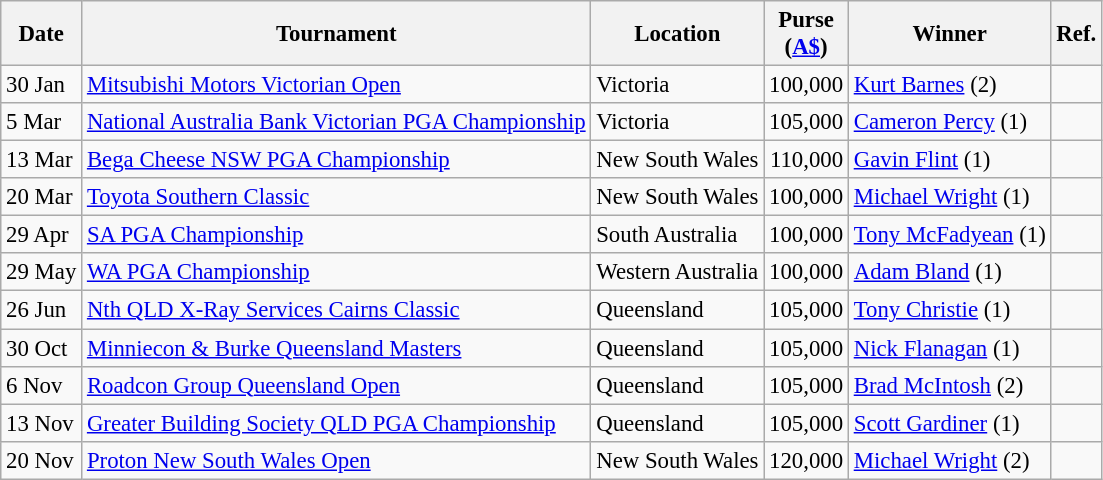<table class="wikitable" style="font-size:95%">
<tr>
<th>Date</th>
<th>Tournament</th>
<th>Location</th>
<th>Purse<br>(<a href='#'>A$</a>)</th>
<th>Winner</th>
<th>Ref.</th>
</tr>
<tr>
<td>30 Jan</td>
<td><a href='#'>Mitsubishi Motors Victorian Open</a></td>
<td>Victoria</td>
<td align=right>100,000</td>
<td> <a href='#'>Kurt Barnes</a> (2)</td>
<td></td>
</tr>
<tr>
<td>5 Mar</td>
<td><a href='#'>National Australia Bank Victorian PGA Championship</a></td>
<td>Victoria</td>
<td align=right>105,000</td>
<td> <a href='#'>Cameron Percy</a> (1)</td>
<td></td>
</tr>
<tr>
<td>13 Mar</td>
<td><a href='#'>Bega Cheese NSW PGA Championship</a></td>
<td>New South Wales</td>
<td align=right>110,000</td>
<td> <a href='#'>Gavin Flint</a> (1)</td>
<td></td>
</tr>
<tr>
<td>20 Mar</td>
<td><a href='#'>Toyota Southern Classic</a></td>
<td>New South Wales</td>
<td align=right>100,000</td>
<td> <a href='#'>Michael Wright</a> (1)</td>
<td></td>
</tr>
<tr>
<td>29 Apr</td>
<td><a href='#'>SA PGA Championship</a></td>
<td>South Australia</td>
<td align=right>100,000</td>
<td> <a href='#'>Tony McFadyean</a> (1)</td>
<td></td>
</tr>
<tr>
<td>29 May</td>
<td><a href='#'>WA PGA Championship</a></td>
<td>Western Australia</td>
<td align=right>100,000</td>
<td> <a href='#'>Adam Bland</a> (1)</td>
<td></td>
</tr>
<tr>
<td>26 Jun</td>
<td><a href='#'>Nth QLD X-Ray Services Cairns Classic</a></td>
<td>Queensland</td>
<td align=right>105,000</td>
<td> <a href='#'>Tony Christie</a> (1)</td>
<td></td>
</tr>
<tr>
<td>30 Oct</td>
<td><a href='#'>Minniecon & Burke Queensland Masters</a></td>
<td>Queensland</td>
<td align=right>105,000</td>
<td> <a href='#'>Nick Flanagan</a> (1)</td>
<td></td>
</tr>
<tr>
<td>6 Nov</td>
<td><a href='#'>Roadcon Group Queensland Open</a></td>
<td>Queensland</td>
<td align=right>105,000</td>
<td> <a href='#'>Brad McIntosh</a> (2)</td>
<td></td>
</tr>
<tr>
<td>13 Nov</td>
<td><a href='#'>Greater Building Society QLD PGA Championship</a></td>
<td>Queensland</td>
<td align=right>105,000</td>
<td> <a href='#'>Scott Gardiner</a> (1)</td>
<td></td>
</tr>
<tr>
<td>20 Nov</td>
<td><a href='#'>Proton New South Wales Open</a></td>
<td>New South Wales</td>
<td align=right>120,000</td>
<td> <a href='#'>Michael Wright</a> (2)</td>
<td></td>
</tr>
</table>
